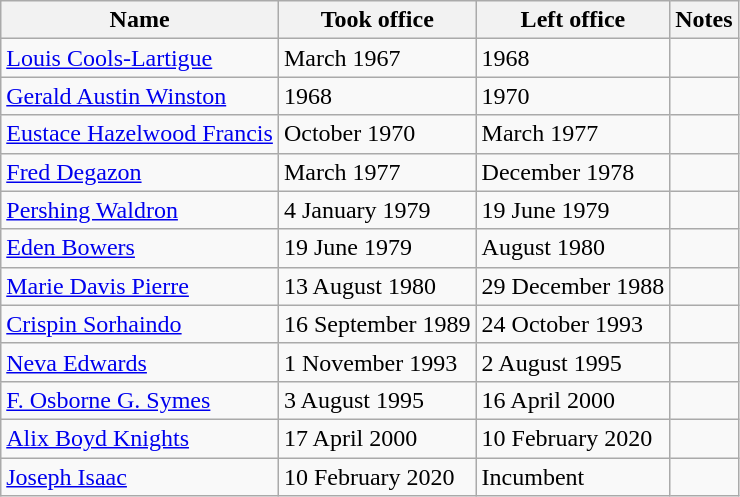<table class="wikitable">
<tr>
<th>Name</th>
<th>Took office</th>
<th>Left office</th>
<th>Notes</th>
</tr>
<tr>
<td><a href='#'>Louis Cools-Lartigue</a></td>
<td>March 1967</td>
<td>1968</td>
<td></td>
</tr>
<tr>
<td><a href='#'>Gerald Austin Winston</a></td>
<td>1968</td>
<td>1970</td>
<td></td>
</tr>
<tr>
<td><a href='#'>Eustace Hazelwood Francis</a></td>
<td>October 1970</td>
<td>March 1977</td>
<td></td>
</tr>
<tr>
<td><a href='#'>Fred Degazon</a></td>
<td>March 1977</td>
<td>December 1978</td>
<td></td>
</tr>
<tr>
<td><a href='#'>Pershing Waldron</a></td>
<td>4 January 1979</td>
<td>19 June 1979</td>
<td></td>
</tr>
<tr>
<td><a href='#'>Eden Bowers</a></td>
<td>19 June 1979</td>
<td>August 1980</td>
<td></td>
</tr>
<tr>
<td><a href='#'>Marie Davis Pierre</a></td>
<td>13 August 1980</td>
<td>29 December 1988</td>
<td></td>
</tr>
<tr>
<td><a href='#'>Crispin Sorhaindo</a></td>
<td>16 September 1989</td>
<td>24 October 1993</td>
<td></td>
</tr>
<tr>
<td><a href='#'>Neva Edwards</a></td>
<td>1 November 1993</td>
<td>2 August 1995</td>
<td></td>
</tr>
<tr>
<td><a href='#'>F. Osborne G. Symes</a></td>
<td>3 August 1995</td>
<td>16 April 2000</td>
<td></td>
</tr>
<tr>
<td><a href='#'>Alix Boyd Knights</a></td>
<td>17 April 2000</td>
<td>10 February 2020</td>
<td></td>
</tr>
<tr>
<td><a href='#'>Joseph Isaac</a></td>
<td>10 February 2020</td>
<td>Incumbent</td>
<td></td>
</tr>
</table>
